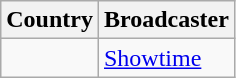<table class="wikitable">
<tr>
<th align=center>Country</th>
<th align=center>Broadcaster</th>
</tr>
<tr>
<td></td>
<td><a href='#'>Showtime</a></td>
</tr>
</table>
